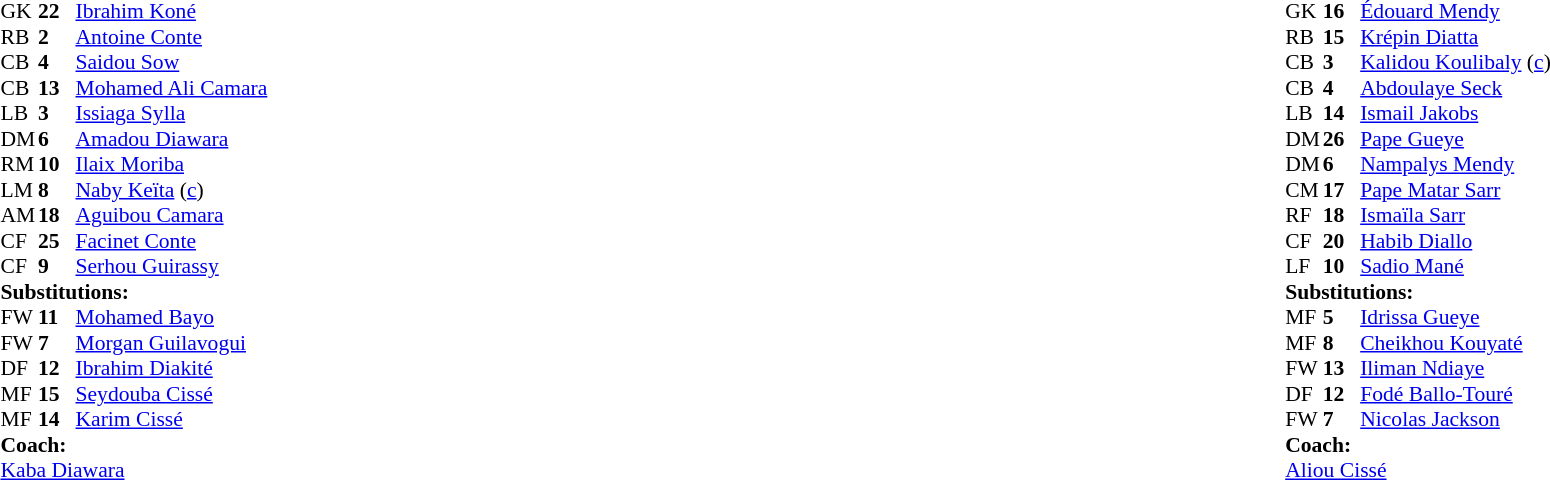<table width="100%">
<tr>
<td valign="top" width="40%"><br><table style="font-size:90%" cellspacing="0" cellpadding="0">
<tr>
<th width=25></th>
<th width=25></th>
</tr>
<tr>
<td>GK</td>
<td><strong>22</strong></td>
<td><a href='#'>Ibrahim Koné</a></td>
</tr>
<tr>
<td>RB</td>
<td><strong>2</strong></td>
<td><a href='#'>Antoine Conte</a></td>
<td></td>
<td></td>
</tr>
<tr>
<td>CB</td>
<td><strong>4</strong></td>
<td><a href='#'>Saidou Sow</a></td>
</tr>
<tr>
<td>CB</td>
<td><strong>13</strong></td>
<td><a href='#'>Mohamed Ali Camara</a></td>
</tr>
<tr>
<td>LB</td>
<td><strong>3</strong></td>
<td><a href='#'>Issiaga Sylla</a></td>
</tr>
<tr>
<td>DM</td>
<td><strong>6</strong></td>
<td><a href='#'>Amadou Diawara</a></td>
</tr>
<tr>
<td>RM</td>
<td><strong>10</strong></td>
<td><a href='#'>Ilaix Moriba</a></td>
<td></td>
<td></td>
</tr>
<tr>
<td>LM</td>
<td><strong>8</strong></td>
<td><a href='#'>Naby Keïta</a> (<a href='#'>c</a>)</td>
<td></td>
<td></td>
</tr>
<tr>
<td>AM</td>
<td><strong>18</strong></td>
<td><a href='#'>Aguibou Camara</a></td>
</tr>
<tr>
<td>CF</td>
<td><strong>25</strong></td>
<td><a href='#'>Facinet Conte</a></td>
<td></td>
<td></td>
</tr>
<tr>
<td>CF</td>
<td><strong>9</strong></td>
<td><a href='#'>Serhou Guirassy</a></td>
<td></td>
<td></td>
</tr>
<tr>
<td colspan=3><strong>Substitutions:</strong></td>
</tr>
<tr>
<td>FW</td>
<td><strong>11</strong></td>
<td><a href='#'>Mohamed Bayo</a></td>
<td></td>
<td></td>
</tr>
<tr>
<td>FW</td>
<td><strong>7</strong></td>
<td><a href='#'>Morgan Guilavogui</a></td>
<td></td>
<td></td>
</tr>
<tr>
<td>DF</td>
<td><strong>12</strong></td>
<td><a href='#'>Ibrahim Diakité</a></td>
<td></td>
<td></td>
</tr>
<tr>
<td>MF</td>
<td><strong>15</strong></td>
<td><a href='#'>Seydouba Cissé</a></td>
<td></td>
<td></td>
</tr>
<tr>
<td>MF</td>
<td><strong>14</strong></td>
<td><a href='#'>Karim Cissé</a></td>
<td></td>
<td></td>
</tr>
<tr>
<td colspan=3><strong>Coach:</strong></td>
</tr>
<tr>
<td colspan=3><a href='#'>Kaba Diawara</a></td>
</tr>
</table>
</td>
<td valign="top"></td>
<td valign="top" width="50%"><br><table style="font-size:90%; margin:auto" cellspacing="0" cellpadding="0">
<tr>
<th width=25></th>
<th width=25></th>
</tr>
<tr>
<td>GK</td>
<td><strong>16</strong></td>
<td><a href='#'>Édouard Mendy</a></td>
</tr>
<tr>
<td>RB</td>
<td><strong>15</strong></td>
<td><a href='#'>Krépin Diatta</a></td>
<td></td>
</tr>
<tr>
<td>CB</td>
<td><strong>3</strong></td>
<td><a href='#'>Kalidou Koulibaly</a> (<a href='#'>c</a>)</td>
</tr>
<tr>
<td>CB</td>
<td><strong>4</strong></td>
<td><a href='#'>Abdoulaye Seck</a></td>
</tr>
<tr>
<td>LB</td>
<td><strong>14</strong></td>
<td><a href='#'>Ismail Jakobs</a></td>
<td></td>
<td></td>
</tr>
<tr>
<td>DM</td>
<td><strong>26</strong></td>
<td><a href='#'>Pape Gueye</a></td>
<td></td>
<td></td>
</tr>
<tr>
<td>DM</td>
<td><strong>6</strong></td>
<td><a href='#'>Nampalys Mendy</a></td>
</tr>
<tr>
<td>CM</td>
<td><strong>17</strong></td>
<td><a href='#'>Pape Matar Sarr</a></td>
<td></td>
<td></td>
</tr>
<tr>
<td>RF</td>
<td><strong>18</strong></td>
<td><a href='#'>Ismaïla Sarr</a></td>
<td></td>
<td></td>
</tr>
<tr>
<td>CF</td>
<td><strong>20</strong></td>
<td><a href='#'>Habib Diallo</a></td>
<td></td>
<td></td>
</tr>
<tr>
<td>LF</td>
<td><strong>10</strong></td>
<td><a href='#'>Sadio Mané</a></td>
</tr>
<tr>
<td colspan=3><strong>Substitutions:</strong></td>
</tr>
<tr>
<td>MF</td>
<td><strong>5</strong></td>
<td><a href='#'>Idrissa Gueye</a></td>
<td></td>
<td></td>
</tr>
<tr>
<td>MF</td>
<td><strong>8</strong></td>
<td><a href='#'>Cheikhou Kouyaté</a></td>
<td></td>
<td></td>
</tr>
<tr>
<td>FW</td>
<td><strong>13</strong></td>
<td><a href='#'>Iliman Ndiaye</a></td>
<td></td>
<td></td>
</tr>
<tr>
<td>DF</td>
<td><strong>12</strong></td>
<td><a href='#'>Fodé Ballo-Touré</a></td>
<td></td>
<td></td>
</tr>
<tr>
<td>FW</td>
<td><strong>7</strong></td>
<td><a href='#'>Nicolas Jackson</a></td>
<td></td>
<td></td>
</tr>
<tr>
<td colspan=3><strong>Coach:</strong></td>
</tr>
<tr>
<td colspan=3><a href='#'>Aliou Cissé</a></td>
</tr>
</table>
</td>
</tr>
</table>
